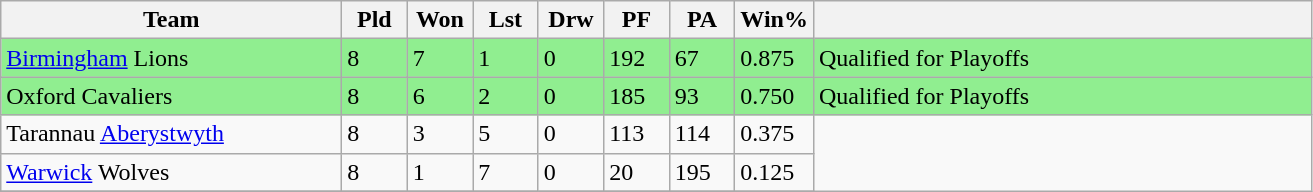<table class="wikitable">
<tr>
<th width=26%>Team</th>
<th width=5%>Pld</th>
<th width=5%>Won</th>
<th width=5%>Lst</th>
<th width=5%>Drw</th>
<th width=5%>PF</th>
<th width=5%>PA</th>
<th width=6%>Win%</th>
<th width=38%></th>
</tr>
<tr style="background:lightgreen">
<td><a href='#'>Birmingham</a> Lions</td>
<td>8</td>
<td>7</td>
<td>1</td>
<td>0</td>
<td>192</td>
<td>67</td>
<td>0.875</td>
<td>Qualified for Playoffs</td>
</tr>
<tr style="background:lightgreen">
<td>Oxford Cavaliers</td>
<td>8</td>
<td>6</td>
<td>2</td>
<td>0</td>
<td>185</td>
<td>93</td>
<td>0.750</td>
<td>Qualified for Playoffs</td>
</tr>
<tr>
<td>Tarannau <a href='#'>Aberystwyth</a></td>
<td>8</td>
<td>3</td>
<td>5</td>
<td>0</td>
<td>113</td>
<td>114</td>
<td>0.375</td>
</tr>
<tr>
<td><a href='#'>Warwick</a> Wolves</td>
<td>8</td>
<td>1</td>
<td>7</td>
<td>0</td>
<td>20</td>
<td>195</td>
<td>0.125</td>
</tr>
<tr>
</tr>
</table>
